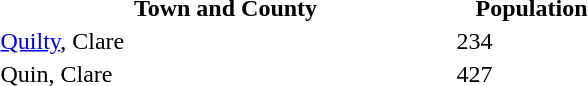<table>
<tr>
<th style="width:300px;align:left;">Town and County</th>
<th style="width:100px;align:right;">Population</th>
</tr>
<tr>
<td><a href='#'>Quilty</a>, Clare</td>
<td>234</td>
</tr>
<tr>
<td>Quin, Clare</td>
<td>427</td>
</tr>
</table>
